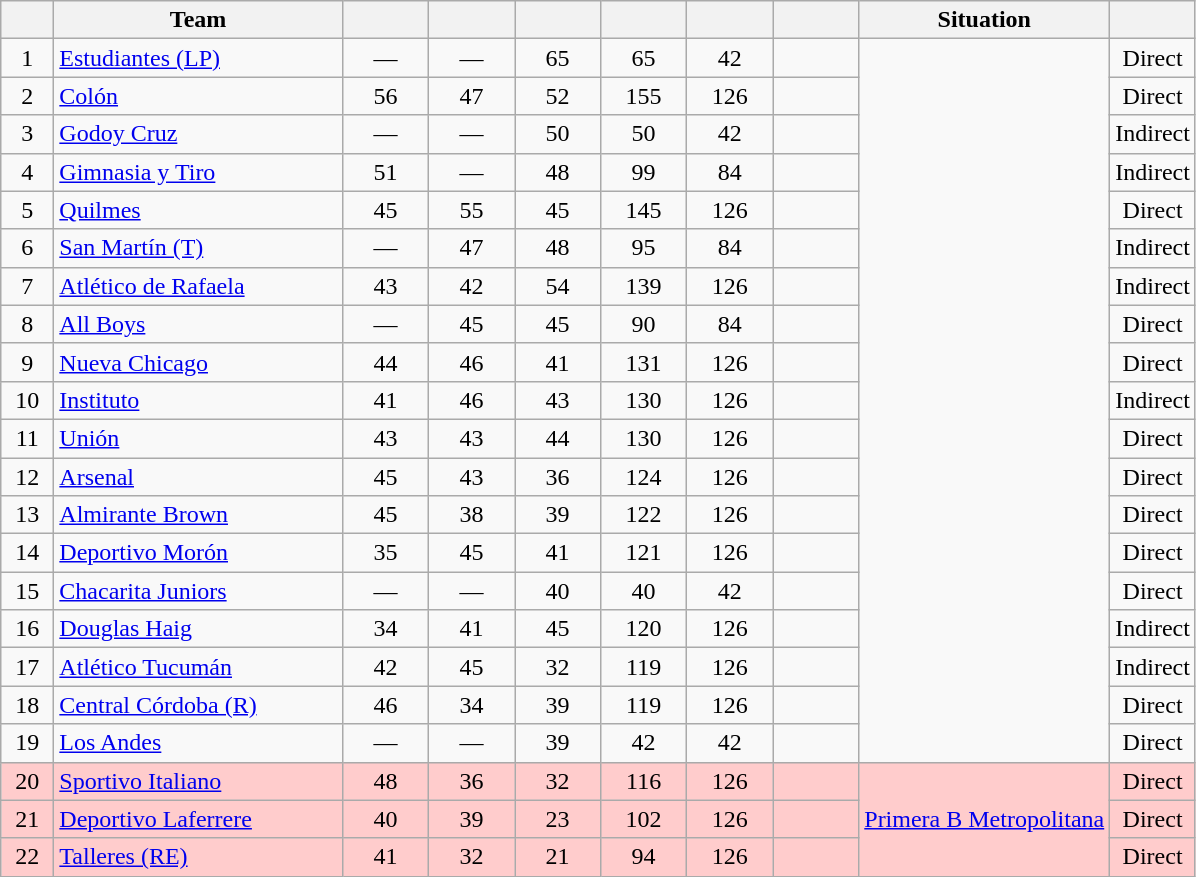<table class="wikitable" style="text-align: center;">
<tr>
<th width=28><br></th>
<th width=185>Team</th>
<th width=50></th>
<th width=50></th>
<th width=50></th>
<th width=50></th>
<th width=50></th>
<th width=50><br></th>
<th>Situation</th>
<th><br></th>
</tr>
<tr>
<td>1</td>
<td align="left"><a href='#'>Estudiantes (LP)</a></td>
<td>—</td>
<td>—</td>
<td>65</td>
<td>65</td>
<td>42</td>
<td><strong></strong></td>
<td rowspan=19></td>
<td>Direct</td>
</tr>
<tr>
<td>2</td>
<td align="left"><a href='#'>Colón</a></td>
<td>56</td>
<td>47</td>
<td>52</td>
<td>155</td>
<td>126</td>
<td><strong></strong></td>
<td>Direct</td>
</tr>
<tr>
<td>3</td>
<td align="left"><a href='#'>Godoy Cruz</a></td>
<td>—</td>
<td>—</td>
<td>50</td>
<td>50</td>
<td>42</td>
<td><strong></strong></td>
<td>Indirect</td>
</tr>
<tr>
<td>4</td>
<td align="left"><a href='#'>Gimnasia y Tiro</a></td>
<td>51</td>
<td>—</td>
<td>48</td>
<td>99</td>
<td>84</td>
<td><strong></strong></td>
<td>Indirect</td>
</tr>
<tr>
<td>5</td>
<td align="left"><a href='#'>Quilmes</a></td>
<td>45</td>
<td>55</td>
<td>45</td>
<td>145</td>
<td>126</td>
<td><strong></strong></td>
<td>Direct</td>
</tr>
<tr>
<td>6</td>
<td align="left"><a href='#'>San Martín (T)</a></td>
<td>—</td>
<td>47</td>
<td>48</td>
<td>95</td>
<td>84</td>
<td><strong></strong></td>
<td>Indirect</td>
</tr>
<tr>
<td>7</td>
<td align="left"><a href='#'>Atlético de Rafaela</a></td>
<td>43</td>
<td>42</td>
<td>54</td>
<td>139</td>
<td>126</td>
<td><strong></strong></td>
<td>Indirect</td>
</tr>
<tr>
<td>8</td>
<td align="left"><a href='#'>All Boys</a></td>
<td>—</td>
<td>45</td>
<td>45</td>
<td>90</td>
<td>84</td>
<td><strong></strong></td>
<td>Direct</td>
</tr>
<tr>
<td>9</td>
<td align="left"><a href='#'>Nueva Chicago</a></td>
<td>44</td>
<td>46</td>
<td>41</td>
<td>131</td>
<td>126</td>
<td><strong></strong></td>
<td>Direct</td>
</tr>
<tr>
<td>10</td>
<td align="left"><a href='#'>Instituto</a></td>
<td>41</td>
<td>46</td>
<td>43</td>
<td>130</td>
<td>126</td>
<td><strong></strong></td>
<td>Indirect</td>
</tr>
<tr>
<td>11</td>
<td align="left"><a href='#'>Unión</a></td>
<td>43</td>
<td>43</td>
<td>44</td>
<td>130</td>
<td>126</td>
<td><strong></strong></td>
<td>Direct</td>
</tr>
<tr>
<td>12</td>
<td align="left"><a href='#'>Arsenal</a></td>
<td>45</td>
<td>43</td>
<td>36</td>
<td>124</td>
<td>126</td>
<td><strong></strong></td>
<td>Direct</td>
</tr>
<tr>
<td>13</td>
<td align="left"><a href='#'>Almirante Brown</a></td>
<td>45</td>
<td>38</td>
<td>39</td>
<td>122</td>
<td>126</td>
<td><strong></strong></td>
<td>Direct</td>
</tr>
<tr>
<td>14</td>
<td align="left"><a href='#'>Deportivo Morón</a></td>
<td>35</td>
<td>45</td>
<td>41</td>
<td>121</td>
<td>126</td>
<td><strong></strong></td>
<td>Direct</td>
</tr>
<tr>
<td>15</td>
<td align="left"><a href='#'>Chacarita Juniors</a></td>
<td>—</td>
<td>—</td>
<td>40</td>
<td>40</td>
<td>42</td>
<td><strong></strong></td>
<td>Direct</td>
</tr>
<tr>
<td>16</td>
<td align="left"><a href='#'>Douglas Haig</a></td>
<td>34</td>
<td>41</td>
<td>45</td>
<td>120</td>
<td>126</td>
<td><strong></strong></td>
<td>Indirect</td>
</tr>
<tr>
<td>17</td>
<td align="left"><a href='#'>Atlético Tucumán</a></td>
<td>42</td>
<td>45</td>
<td>32</td>
<td>119</td>
<td>126</td>
<td><strong></strong></td>
<td>Indirect</td>
</tr>
<tr>
<td>18</td>
<td align="left"><a href='#'>Central Córdoba (R)</a></td>
<td>46</td>
<td>34</td>
<td>39</td>
<td>119</td>
<td>126</td>
<td><strong></strong></td>
<td>Direct</td>
</tr>
<tr>
<td>19</td>
<td align="left"><a href='#'>Los Andes</a></td>
<td>—</td>
<td>—</td>
<td>39</td>
<td>42</td>
<td>42</td>
<td><strong></strong></td>
<td>Direct</td>
</tr>
<tr bgcolor=#FFcccc>
<td>20</td>
<td align="left"><a href='#'>Sportivo Italiano</a></td>
<td>48</td>
<td>36</td>
<td>32</td>
<td>116</td>
<td>126</td>
<td><strong></strong></td>
<td rowspan=3><a href='#'>Primera B Metropolitana</a></td>
<td>Direct</td>
</tr>
<tr bgcolor=#FFcccc>
<td>21</td>
<td align="left"><a href='#'>Deportivo Laferrere</a></td>
<td>40</td>
<td>39</td>
<td>23</td>
<td>102</td>
<td>126</td>
<td><strong></strong></td>
<td>Direct</td>
</tr>
<tr bgcolor=#FFcccc>
<td>22</td>
<td align="left"><a href='#'>Talleres (RE)</a></td>
<td>41</td>
<td>32</td>
<td>21</td>
<td>94</td>
<td>126</td>
<td><strong></strong></td>
<td>Direct</td>
</tr>
</table>
